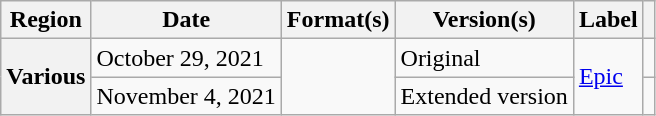<table class="wikitable plainrowheaders">
<tr>
<th scope="col">Region</th>
<th scope="col">Date</th>
<th scope="col">Format(s)</th>
<th scope="col">Version(s)</th>
<th scope="col">Label</th>
<th scope="col"></th>
</tr>
<tr>
<th scope="row" rowspan="2">Various</th>
<td>October 29, 2021</td>
<td rowspan="2"></td>
<td>Original</td>
<td rowspan="2"><a href='#'>Epic</a></td>
<td style="text-align:center;"></td>
</tr>
<tr>
<td>November 4, 2021</td>
<td>Extended version</td>
<td style="text-align:center;"></td>
</tr>
</table>
